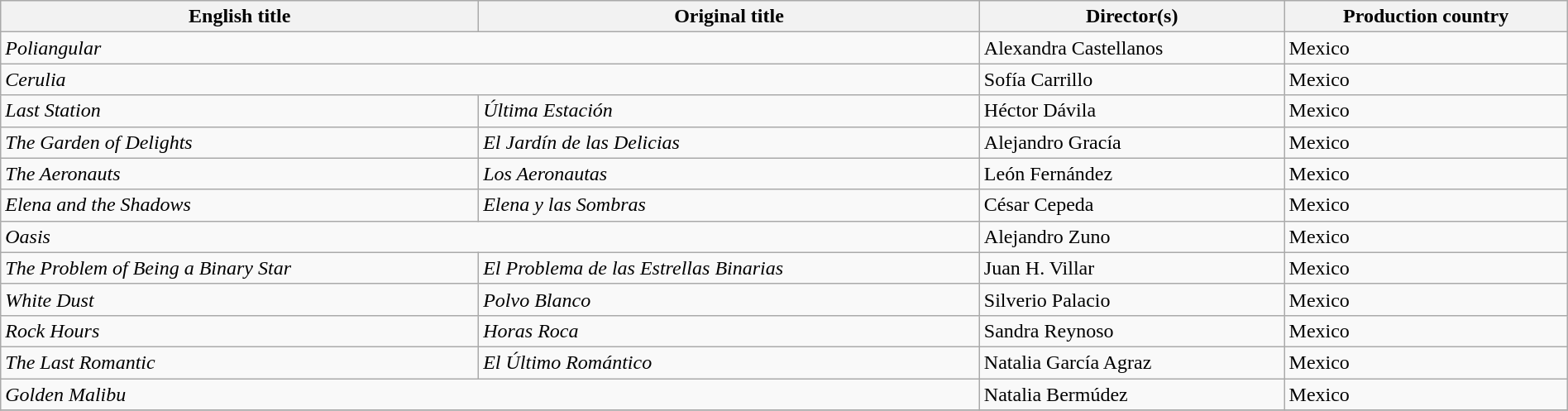<table class="sortable wikitable" style="width:100%; margin-bottom:2px" cellpadding="5">
<tr>
<th scope="col">English title</th>
<th scope="col">Original title</th>
<th scope="col">Director(s)</th>
<th scope="col">Production country</th>
</tr>
<tr>
<td colspan=2 data-sort-value="Poli"><em>Poliangular</em></td>
<td data-sort-value="Castellanos">Alexandra Castellanos</td>
<td>Mexico</td>
</tr>
<tr>
<td colspan=2 data-sort-value="Cerulia"><em>Cerulia</em></td>
<td data-sort-value="Carrillo">Sofía Carrillo</td>
<td>Mexico</td>
</tr>
<tr>
<td><em>Last Station</em></td>
<td><em>Última Estación</em></td>
<td data-sort-value="davila">Héctor Dávila</td>
<td>Mexico</td>
</tr>
<tr>
<td><em>The Garden of Delights</em></td>
<td><em>El Jardín de las Delicias</em></td>
<td data-sort-value="garcia">Alejandro Gracía</td>
<td>Mexico</td>
</tr>
<tr>
<td><em>The Aeronauts</em></td>
<td><em>Los Aeronautas</em></td>
<td data-sort-value="fernandez">León Fernández</td>
<td>Mexico</td>
</tr>
<tr>
<td><em>Elena and the Shadows</em></td>
<td><em>Elena y las Sombras</em></td>
<td data-sort-value="cepeda">César Cepeda</td>
<td>Mexico</td>
</tr>
<tr>
<td colspan=2 data-sort-value="Oasis"><em>Oasis</em></td>
<td data-sort-value="Zuno">Alejandro Zuno</td>
<td>Mexico</td>
</tr>
<tr>
<td><em>The Problem of Being a Binary Star</em></td>
<td><em>El Problema de las Estrellas Binarias</em></td>
<td data-sort-value="villar">Juan H. Villar</td>
<td>Mexico</td>
</tr>
<tr>
<td><em>White Dust</em></td>
<td><em>Polvo Blanco</em></td>
<td data-sort-value="palacio">Silverio Palacio</td>
<td>Mexico</td>
</tr>
<tr>
<td><em>Rock Hours</em></td>
<td><em>Horas Roca</em></td>
<td data-sort-value="rey">Sandra Reynoso</td>
<td>Mexico</td>
</tr>
<tr>
<td><em>The Last Romantic</em></td>
<td><em>El Último Romántico</em></td>
<td data-sort-value="garcia">Natalia García Agraz</td>
<td>Mexico</td>
</tr>
<tr>
<td colspan=2 data-sort-value="golden"><em>Golden Malibu</em></td>
<td data-sort-value="bermudez">Natalia Bermúdez</td>
<td>Mexico</td>
</tr>
<tr>
</tr>
</table>
